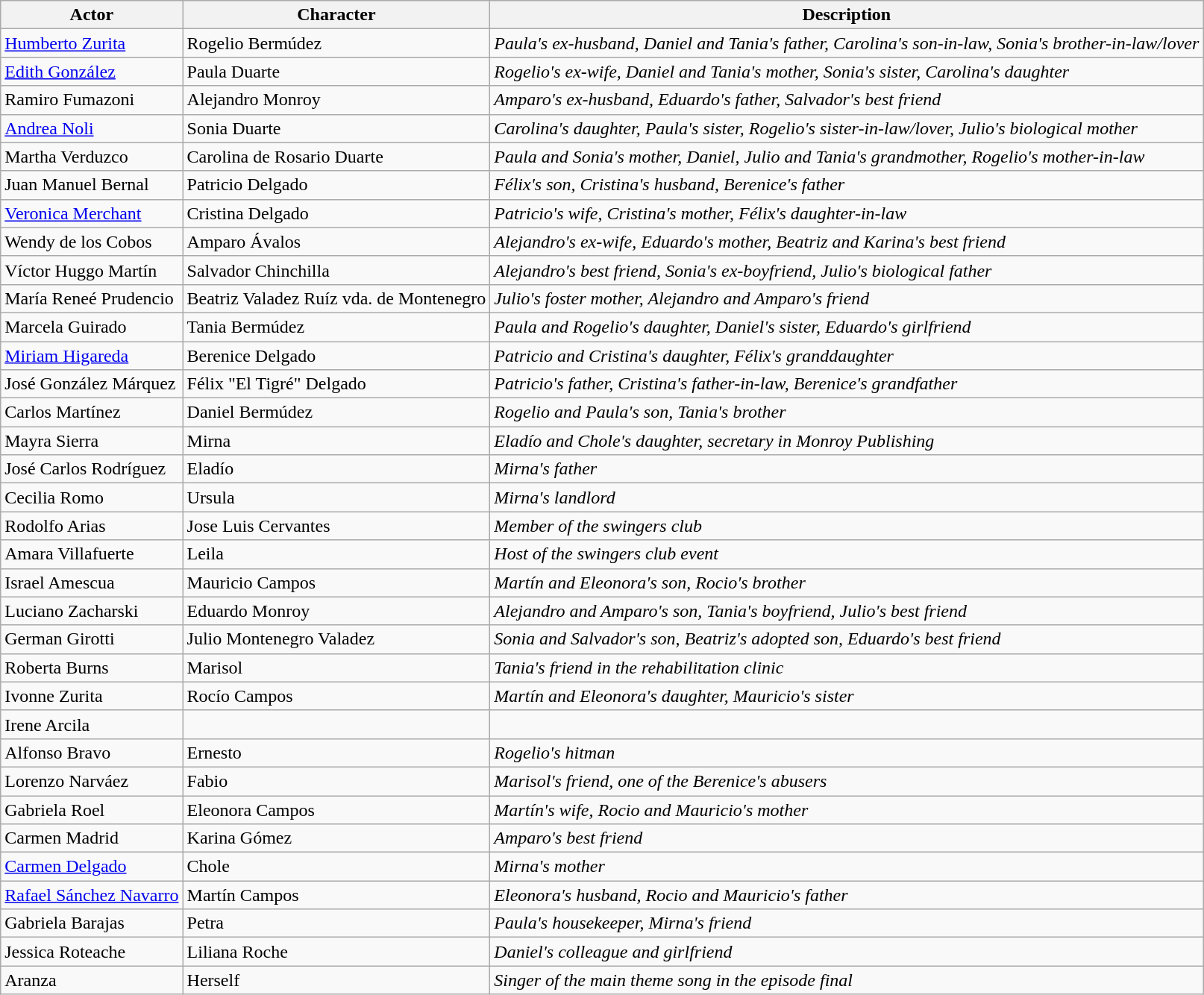<table class="wikitable">
<tr>
<th>Actor</th>
<th>Character</th>
<th>Description</th>
</tr>
<tr>
<td><a href='#'>Humberto Zurita</a></td>
<td>Rogelio Bermúdez</td>
<td><em>Paula's ex-husband, Daniel and Tania's father, Carolina's son-in-law, Sonia's brother-in-law/lover</em></td>
</tr>
<tr>
<td><a href='#'>Edith González</a></td>
<td>Paula Duarte</td>
<td><em>Rogelio's ex-wife, Daniel and Tania's mother, Sonia's sister, Carolina's daughter</em></td>
</tr>
<tr>
<td>Ramiro Fumazoni</td>
<td>Alejandro Monroy</td>
<td><em>Amparo's ex-husband, Eduardo's father, Salvador's best friend</em></td>
</tr>
<tr>
<td><a href='#'>Andrea Noli</a></td>
<td>Sonia Duarte</td>
<td><em>Carolina's daughter, Paula's sister, Rogelio's sister-in-law/lover, Julio's biological mother</em></td>
</tr>
<tr>
<td>Martha Verduzco</td>
<td>Carolina de Rosario Duarte</td>
<td><em>Paula and Sonia's mother, Daniel, Julio and Tania's grandmother, Rogelio's mother-in-law</em></td>
</tr>
<tr>
<td>Juan Manuel Bernal</td>
<td>Patricio Delgado</td>
<td><em>Félix's son, Cristina's husband, Berenice's father</em></td>
</tr>
<tr>
<td><a href='#'>Veronica Merchant</a></td>
<td>Cristina Delgado</td>
<td><em>Patricio's wife, Cristina's mother, Félix's daughter-in-law</em></td>
</tr>
<tr>
<td>Wendy de los Cobos</td>
<td>Amparo Ávalos</td>
<td><em>Alejandro's ex-wife, Eduardo's mother, Beatriz and Karina's best friend</em></td>
</tr>
<tr>
<td>Víctor Huggo Martín</td>
<td>Salvador Chinchilla</td>
<td><em>Alejandro's best friend, Sonia's ex-boyfriend, Julio's biological father</em></td>
</tr>
<tr>
<td>María Reneé Prudencio</td>
<td>Beatriz Valadez Ruíz vda. de Montenegro</td>
<td><em>Julio's foster mother, Alejandro and Amparo's friend</em></td>
</tr>
<tr>
<td>Marcela Guirado</td>
<td>Tania Bermúdez</td>
<td><em>Paula and Rogelio's daughter, Daniel's sister, Eduardo's girlfriend</em></td>
</tr>
<tr>
<td><a href='#'>Miriam Higareda</a></td>
<td>Berenice Delgado</td>
<td><em>Patricio and Cristina's daughter, Félix's granddaughter</em></td>
</tr>
<tr>
<td>José González Márquez</td>
<td>Félix "El Tigré" Delgado</td>
<td><em>Patricio's father, Cristina's father-in-law, Berenice's grandfather</em></td>
</tr>
<tr>
<td>Carlos Martínez</td>
<td>Daniel Bermúdez</td>
<td><em>Rogelio and Paula's son, Tania's brother</em></td>
</tr>
<tr>
<td>Mayra Sierra</td>
<td>Mirna</td>
<td><em>Eladío and Chole's daughter, secretary in Monroy Publishing</em></td>
</tr>
<tr>
<td>José Carlos Rodríguez</td>
<td>Eladío</td>
<td><em>Mirna's father</em></td>
</tr>
<tr>
<td>Cecilia Romo</td>
<td>Ursula</td>
<td><em>Mirna's landlord</em></td>
</tr>
<tr>
<td>Rodolfo Arias</td>
<td>Jose Luis Cervantes</td>
<td><em>Member of the swingers club</em></td>
</tr>
<tr>
<td>Amara Villafuerte</td>
<td>Leila</td>
<td><em>Host of the swingers club event</em></td>
</tr>
<tr>
<td>Israel Amescua</td>
<td>Mauricio Campos</td>
<td><em>Martín and Eleonora's son, Rocio's brother</em></td>
</tr>
<tr>
<td>Luciano Zacharski</td>
<td>Eduardo Monroy</td>
<td><em>Alejandro and Amparo's son, Tania's boyfriend, Julio's best friend</em></td>
</tr>
<tr>
<td>German Girotti</td>
<td>Julio Montenegro Valadez</td>
<td><em>Sonia and Salvador's son, Beatriz's adopted son, Eduardo's best friend</em></td>
</tr>
<tr>
<td>Roberta Burns</td>
<td>Marisol</td>
<td><em>Tania's friend in the rehabilitation clinic</em></td>
</tr>
<tr>
<td>Ivonne Zurita</td>
<td>Rocío Campos</td>
<td><em>Martín and Eleonora's daughter, Mauricio's sister</em></td>
</tr>
<tr>
<td>Irene Arcila</td>
<td></td>
<td></td>
</tr>
<tr>
<td>Alfonso Bravo</td>
<td>Ernesto</td>
<td><em>Rogelio's hitman</em></td>
</tr>
<tr>
<td>Lorenzo Narváez</td>
<td>Fabio</td>
<td><em>Marisol's friend, one of the Berenice's abusers</em></td>
</tr>
<tr>
<td>Gabriela Roel</td>
<td>Eleonora Campos</td>
<td><em>Martín's wife, Rocio and Mauricio's mother</em></td>
</tr>
<tr>
<td>Carmen Madrid</td>
<td>Karina Gómez</td>
<td><em>Amparo's best friend</em></td>
</tr>
<tr>
<td><a href='#'>Carmen Delgado</a></td>
<td>Chole</td>
<td><em>Mirna's mother</em></td>
</tr>
<tr>
<td><a href='#'>Rafael Sánchez Navarro</a></td>
<td>Martín Campos</td>
<td><em>Eleonora's husband, Rocio and Mauricio's father</em></td>
</tr>
<tr>
<td>Gabriela Barajas</td>
<td>Petra</td>
<td><em>Paula's housekeeper, Mirna's friend</em></td>
</tr>
<tr>
<td>Jessica Roteache</td>
<td>Liliana Roche</td>
<td><em>Daniel's colleague and girlfriend</em></td>
</tr>
<tr>
<td>Aranza</td>
<td>Herself</td>
<td><em>Singer of the main theme song in the episode final</em></td>
</tr>
</table>
